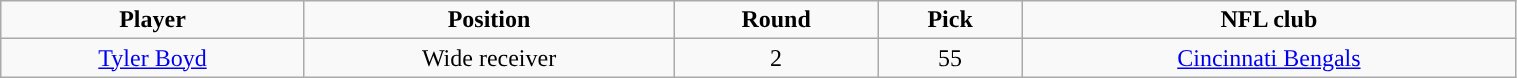<table class="wikitable" style="width:80%;">
<tr style="text-align:center; ">
<td><strong>Player</strong></td>
<td><strong>Position</strong></td>
<td><strong>Round</strong></td>
<td><strong>Pick</strong></td>
<td><strong>NFL club</strong></td>
</tr>
<tr align="center" bgcolor="">
<td><a href='#'>Tyler Boyd</a></td>
<td>Wide receiver</td>
<td>2</td>
<td>55</td>
<td><a href='#'>Cincinnati Bengals</a></td>
</tr>
</table>
